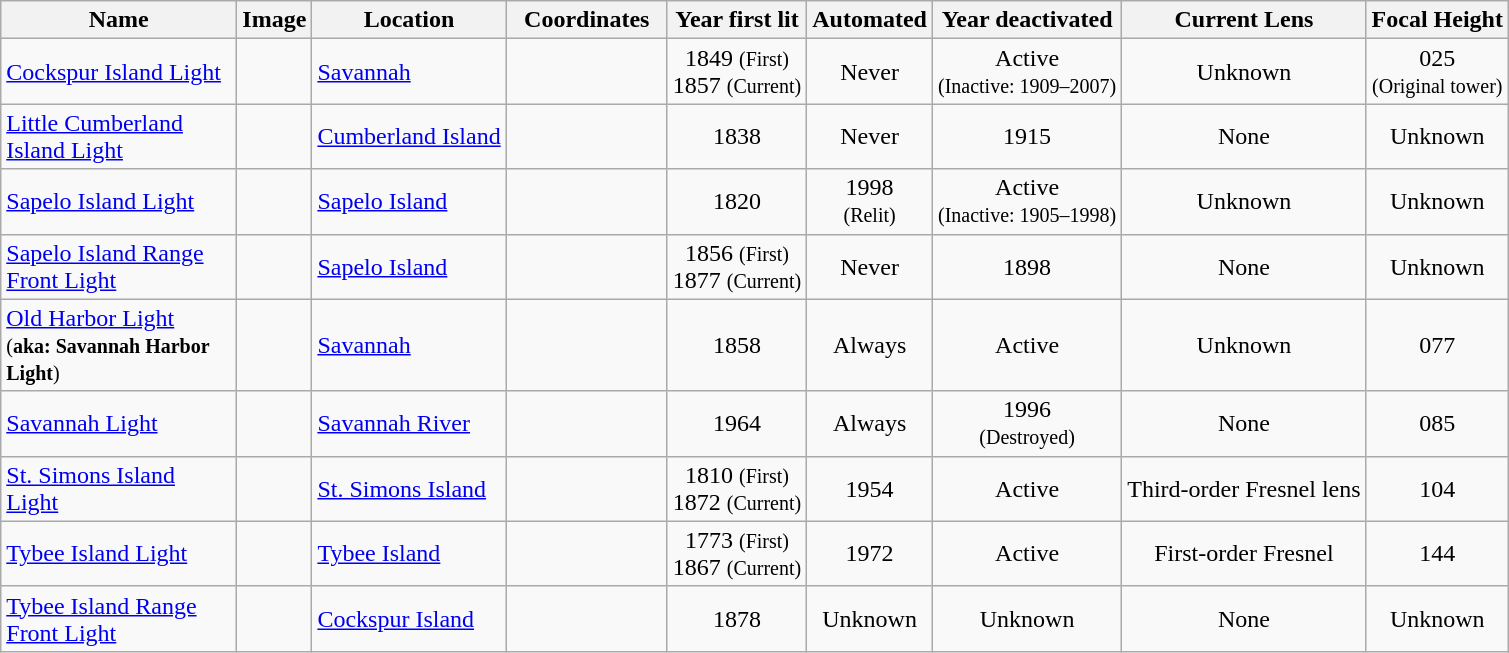<table class="wikitable sortable">
<tr>
<th style="width:150px;">Name</th>
<th scope="col" class="unsortable">Image</th>
<th>Location</th>
<th style="width:100px;">Coordinates</th>
<th>Year first lit</th>
<th>Automated</th>
<th>Year deactivated</th>
<th>Current Lens</th>
<th>Focal Height</th>
</tr>
<tr>
<td><a href='#'>Cockspur Island Light</a></td>
<td></td>
<td><a href='#'>Savannah</a></td>
<td></td>
<td style="text-align: center;">1849 <small>(First)</small><br> 1857 <small>(Current)</small></td>
<td style="text-align: center;">Never</td>
<td style="text-align: center;">Active<br><small>(Inactive: 1909–2007)</small></td>
<td style="text-align: center;">Unknown </td>
<td style="text-align: center;"><span>025</span> <br><small>(Original tower)</small></td>
</tr>
<tr>
<td><a href='#'>Little Cumberland Island Light</a></td>
<td></td>
<td><a href='#'>Cumberland Island</a></td>
<td></td>
<td style="text-align: center;">1838</td>
<td style="text-align: center;">Never</td>
<td style="text-align: center;">1915</td>
<td style="text-align: center;">None</td>
<td style="text-align: center;">Unknown</td>
</tr>
<tr>
<td><a href='#'>Sapelo Island Light</a></td>
<td></td>
<td><a href='#'>Sapelo Island</a></td>
<td></td>
<td style="text-align: center;">1820</td>
<td style="text-align: center;">1998<br><small>(Relit)</small></td>
<td style="text-align: center;">Active<br><small>(Inactive: 1905–1998)</small></td>
<td style="text-align: center;">Unknown</td>
<td style="text-align: center;">Unknown</td>
</tr>
<tr>
<td><a href='#'>Sapelo Island Range<br>Front Light</a></td>
<td></td>
<td><a href='#'>Sapelo Island</a></td>
<td></td>
<td style="text-align: center;">1856 <small>(First)</small><br> 1877 <small>(Current)</small></td>
<td style="text-align: center;">Never</td>
<td style="text-align: center;">1898</td>
<td style="text-align: center;">None</td>
<td style="text-align: center;">Unknown</td>
</tr>
<tr>
<td><a href='#'>Old Harbor Light</a><br><small>(<strong>aka: Savannah Harbor Light</strong>)</small></td>
<td></td>
<td><a href='#'>Savannah</a></td>
<td></td>
<td style="text-align: center;">1858</td>
<td style="text-align: center;">Always</td>
<td style="text-align: center;">Active</td>
<td style="text-align: center;">Unknown</td>
<td style="text-align: center;"><span>077</span> </td>
</tr>
<tr>
<td><a href='#'>Savannah Light</a></td>
<td></td>
<td><a href='#'>Savannah River</a></td>
<td></td>
<td style="text-align: center;">1964</td>
<td style="text-align: center;">Always</td>
<td style="text-align: center;">1996<br><small>(Destroyed)</small></td>
<td style="text-align: center;">None</td>
<td style="text-align: center;"><span>085</span> </td>
</tr>
<tr>
<td><a href='#'>St. Simons Island Light</a></td>
<td></td>
<td><a href='#'>St. Simons Island</a></td>
<td></td>
<td style="text-align: center;">1810 <small>(First)</small><br> 1872 <small>(Current)</small></td>
<td style="text-align: center;">1954</td>
<td style="text-align: center;">Active</td>
<td style="text-align: center;">Third-order Fresnel lens</td>
<td style="text-align: center;"><span>104</span> </td>
</tr>
<tr>
<td><a href='#'>Tybee Island Light</a></td>
<td></td>
<td><a href='#'>Tybee Island</a></td>
<td></td>
<td style="text-align: center;">1773 <small>(First)</small><br> 1867 <small>(Current)</small></td>
<td style="text-align: center;">1972</td>
<td style="text-align: center;">Active</td>
<td style="text-align: center;">First-order Fresnel</td>
<td style="text-align: center;"><span>144</span> </td>
</tr>
<tr>
<td><a href='#'>Tybee Island Range Front Light</a></td>
<td></td>
<td><a href='#'>Cockspur Island</a></td>
<td></td>
<td style="text-align: center;">1878</td>
<td style="text-align: center;">Unknown</td>
<td style="text-align: center;">Unknown</td>
<td style="text-align: center;">None</td>
<td style="text-align: center;">Unknown</td>
</tr>
</table>
